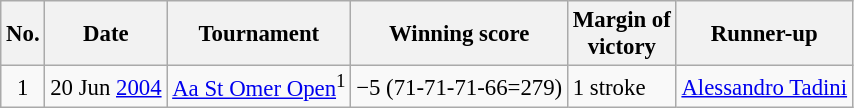<table class="wikitable" style="font-size:95%;">
<tr>
<th>No.</th>
<th>Date</th>
<th>Tournament</th>
<th>Winning score</th>
<th>Margin of<br>victory</th>
<th>Runner-up</th>
</tr>
<tr>
<td align=center>1</td>
<td align=right>20 Jun <a href='#'>2004</a></td>
<td><a href='#'>Aa St Omer Open</a><sup>1</sup></td>
<td>−5 (71-71-71-66=279)</td>
<td>1 stroke</td>
<td> <a href='#'>Alessandro Tadini</a></td>
</tr>
</table>
